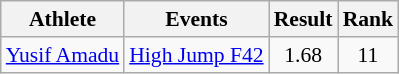<table class=wikitable style="font-size:90%">
<tr align=center>
<th>Athlete</th>
<th>Events</th>
<th>Result</th>
<th>Rank</th>
</tr>
<tr align=center>
<td align=left><a href='#'>Yusif Amadu</a></td>
<td align=left><a href='#'>High Jump F42</a></td>
<td>1.68</td>
<td>11</td>
</tr>
</table>
